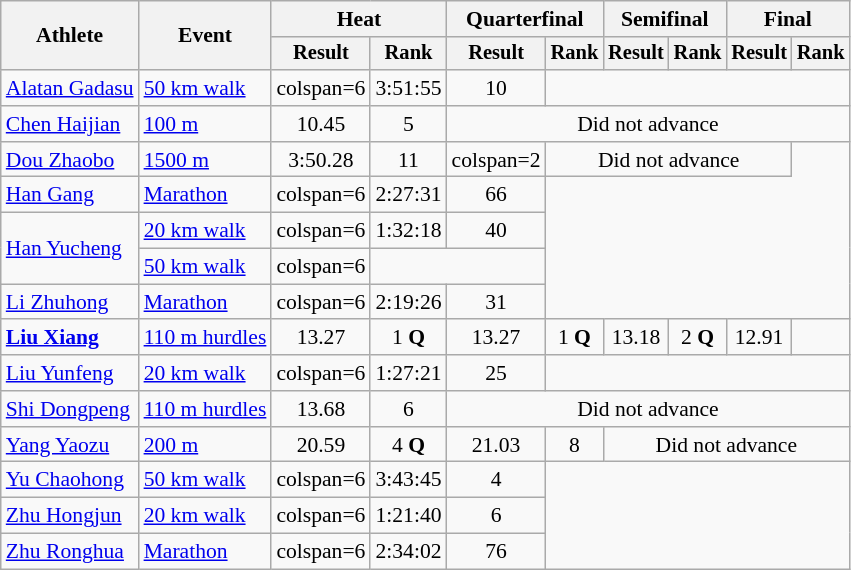<table class=wikitable style="font-size:90%">
<tr>
<th rowspan="2">Athlete</th>
<th rowspan="2">Event</th>
<th colspan="2">Heat</th>
<th colspan="2">Quarterfinal</th>
<th colspan="2">Semifinal</th>
<th colspan="2">Final</th>
</tr>
<tr style="font-size:95%">
<th>Result</th>
<th>Rank</th>
<th>Result</th>
<th>Rank</th>
<th>Result</th>
<th>Rank</th>
<th>Result</th>
<th>Rank</th>
</tr>
<tr align=center>
<td align=left><a href='#'>Alatan Gadasu</a></td>
<td align=left><a href='#'>50 km walk</a></td>
<td>colspan=6 </td>
<td>3:51:55</td>
<td>10</td>
</tr>
<tr align=center>
<td align=left><a href='#'>Chen Haijian</a></td>
<td align=left><a href='#'>100 m</a></td>
<td>10.45</td>
<td>5</td>
<td colspan=6>Did not advance</td>
</tr>
<tr align=center>
<td align=left><a href='#'>Dou Zhaobo</a></td>
<td align=left><a href='#'>1500 m</a></td>
<td>3:50.28</td>
<td>11</td>
<td>colspan=2 </td>
<td colspan=4>Did not advance</td>
</tr>
<tr align=center>
<td align=left><a href='#'>Han Gang</a></td>
<td align=left><a href='#'>Marathon</a></td>
<td>colspan=6 </td>
<td>2:27:31</td>
<td>66</td>
</tr>
<tr align=center>
<td style="text-align:left;" rowspan="2"><a href='#'>Han Yucheng</a></td>
<td align=left><a href='#'>20 km walk</a></td>
<td>colspan=6 </td>
<td>1:32:18</td>
<td>40</td>
</tr>
<tr align=center>
<td align=left><a href='#'>50 km walk</a></td>
<td>colspan=6 </td>
<td colspan=2></td>
</tr>
<tr align=center>
<td align=left><a href='#'>Li Zhuhong</a></td>
<td align=left><a href='#'>Marathon</a></td>
<td>colspan=6 </td>
<td>2:19:26</td>
<td>31</td>
</tr>
<tr align=center>
<td align=left><strong><a href='#'>Liu Xiang</a></strong></td>
<td align=left><a href='#'>110 m hurdles</a></td>
<td>13.27</td>
<td>1 <strong>Q</strong></td>
<td>13.27</td>
<td>1 <strong>Q</strong></td>
<td>13.18</td>
<td>2 <strong>Q</strong></td>
<td>12.91 </td>
<td></td>
</tr>
<tr align=center>
<td align=left><a href='#'>Liu Yunfeng</a></td>
<td align=left><a href='#'>20 km walk</a></td>
<td>colspan=6 </td>
<td>1:27:21</td>
<td>25</td>
</tr>
<tr align=center>
<td align=left><a href='#'>Shi Dongpeng</a></td>
<td align=left><a href='#'>110 m hurdles</a></td>
<td>13.68</td>
<td>6</td>
<td colspan=6>Did not advance</td>
</tr>
<tr align=center>
<td align=left><a href='#'>Yang Yaozu</a></td>
<td align=left><a href='#'>200 m</a></td>
<td>20.59</td>
<td>4 <strong>Q</strong></td>
<td>21.03</td>
<td>8</td>
<td colspan=4>Did not advance</td>
</tr>
<tr align=center>
<td align=left><a href='#'>Yu Chaohong</a></td>
<td align=left><a href='#'>50 km walk</a></td>
<td>colspan=6 </td>
<td>3:43:45</td>
<td>4</td>
</tr>
<tr align=center>
<td align=left><a href='#'>Zhu Hongjun</a></td>
<td align=left><a href='#'>20 km walk</a></td>
<td>colspan=6 </td>
<td>1:21:40</td>
<td>6</td>
</tr>
<tr align=center>
<td align=left><a href='#'>Zhu Ronghua</a></td>
<td align=left><a href='#'>Marathon</a></td>
<td>colspan=6 </td>
<td>2:34:02</td>
<td>76</td>
</tr>
</table>
